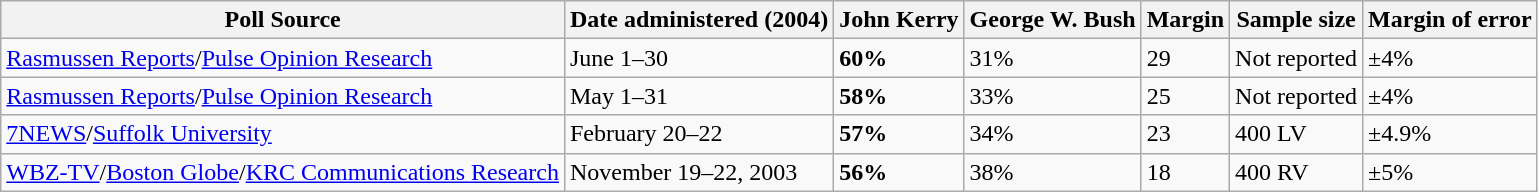<table class="wikitable">
<tr>
<th>Poll Source</th>
<th>Date administered (2004)</th>
<th>John Kerry</th>
<th>George W. Bush</th>
<th>Margin</th>
<th>Sample size</th>
<th>Margin of error</th>
</tr>
<tr>
<td><a href='#'>Rasmussen Reports</a>/<a href='#'>Pulse Opinion Research</a></td>
<td>June 1–30</td>
<td><strong>60%</strong></td>
<td>31%</td>
<td>29</td>
<td>Not reported</td>
<td>±4%</td>
</tr>
<tr>
<td><a href='#'>Rasmussen Reports</a>/<a href='#'>Pulse Opinion Research</a></td>
<td>May 1–31</td>
<td><strong>58%</strong></td>
<td>33%</td>
<td>25</td>
<td>Not reported</td>
<td>±4%</td>
</tr>
<tr>
<td><a href='#'>7NEWS</a>/<a href='#'>Suffolk University</a></td>
<td>February 20–22</td>
<td><strong>57%</strong></td>
<td>34%</td>
<td>23</td>
<td>400 LV</td>
<td>±4.9%</td>
</tr>
<tr>
<td><a href='#'>WBZ-TV</a>/<a href='#'>Boston Globe</a>/<a href='#'>KRC Communications Research</a></td>
<td>November 19–22, 2003</td>
<td><strong>56%</strong></td>
<td>38%</td>
<td>18</td>
<td>400 RV</td>
<td>±5%</td>
</tr>
</table>
